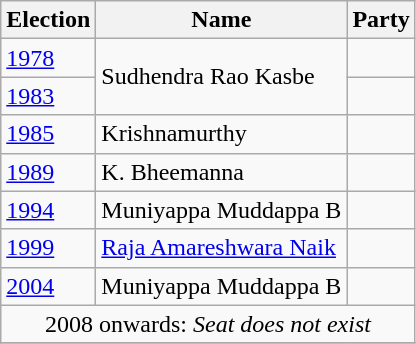<table class="wikitable sortable">
<tr>
<th>Election</th>
<th>Name</th>
<th colspan=2>Party</th>
</tr>
<tr>
<td><a href='#'>1978</a></td>
<td rowspan=2>Sudhendra Rao Kasbe</td>
<td></td>
</tr>
<tr>
<td><a href='#'>1983</a></td>
<td></td>
</tr>
<tr>
<td><a href='#'>1985</a></td>
<td>Krishnamurthy</td>
<td></td>
</tr>
<tr>
<td><a href='#'>1989</a></td>
<td>K. Bheemanna</td>
<td></td>
</tr>
<tr>
<td><a href='#'>1994</a></td>
<td>Muniyappa Muddappa B</td>
<td></td>
</tr>
<tr>
<td><a href='#'>1999</a></td>
<td><a href='#'>Raja Amareshwara Naik</a></td>
<td></td>
</tr>
<tr>
<td><a href='#'>2004</a></td>
<td>Muniyappa Muddappa B</td>
<td></td>
</tr>
<tr>
<td colspan=4 align=center>2008 onwards: <em>Seat does not exist</em></td>
</tr>
<tr>
</tr>
</table>
